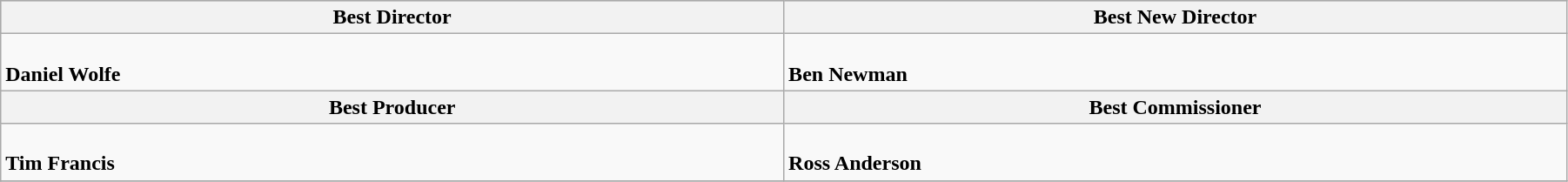<table class="wikitable" style="width:95%">
<tr bgcolor="#bebebe">
<th width="50%">Best Director</th>
<th width="50%">Best New Director</th>
</tr>
<tr>
<td valign="top"><br><strong>Daniel Wolfe</strong></td>
<td valign="top"><br><strong>Ben Newman</strong></td>
</tr>
<tr>
<th width="50%">Best Producer</th>
<th width="50%">Best Commissioner</th>
</tr>
<tr>
<td valign="top"><br><strong>Tim Francis</strong></td>
<td valign="top"><br><strong>Ross Anderson</strong></td>
</tr>
<tr>
</tr>
</table>
